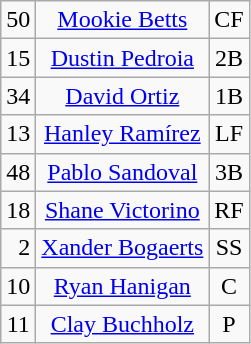<table class="wikitable plainrowheaders" style="text-align:center;">
<tr>
<td>50</td>
<td><a href='#'>Mookie Betts</a></td>
<td>CF</td>
</tr>
<tr>
<td>15</td>
<td><a href='#'>Dustin Pedroia</a></td>
<td>2B</td>
</tr>
<tr>
<td>34</td>
<td><a href='#'>David Ortiz</a></td>
<td>1B</td>
</tr>
<tr>
<td>13</td>
<td><a href='#'>Hanley Ramírez</a></td>
<td>LF</td>
</tr>
<tr>
<td>48</td>
<td><a href='#'>Pablo Sandoval</a></td>
<td>3B</td>
</tr>
<tr>
<td>18</td>
<td><a href='#'>Shane Victorino</a></td>
<td>RF</td>
</tr>
<tr>
<td>  2</td>
<td><a href='#'>Xander Bogaerts</a></td>
<td>SS</td>
</tr>
<tr>
<td>10</td>
<td><a href='#'>Ryan Hanigan</a></td>
<td>C</td>
</tr>
<tr>
<td>11</td>
<td><a href='#'>Clay Buchholz</a></td>
<td>P</td>
</tr>
</table>
